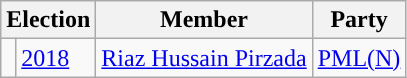<table class="wikitable">
<tr>
<th colspan="2">Election</th>
<th>Member</th>
<th>Party</th>
</tr>
<tr>
<td style="background-color: "></td>
<td><a href='#'>2018</a></td>
<td><a href='#'>Riaz Hussain Pirzada</a></td>
<td><a href='#'>PML(N)</a></td>
</tr>
</table>
